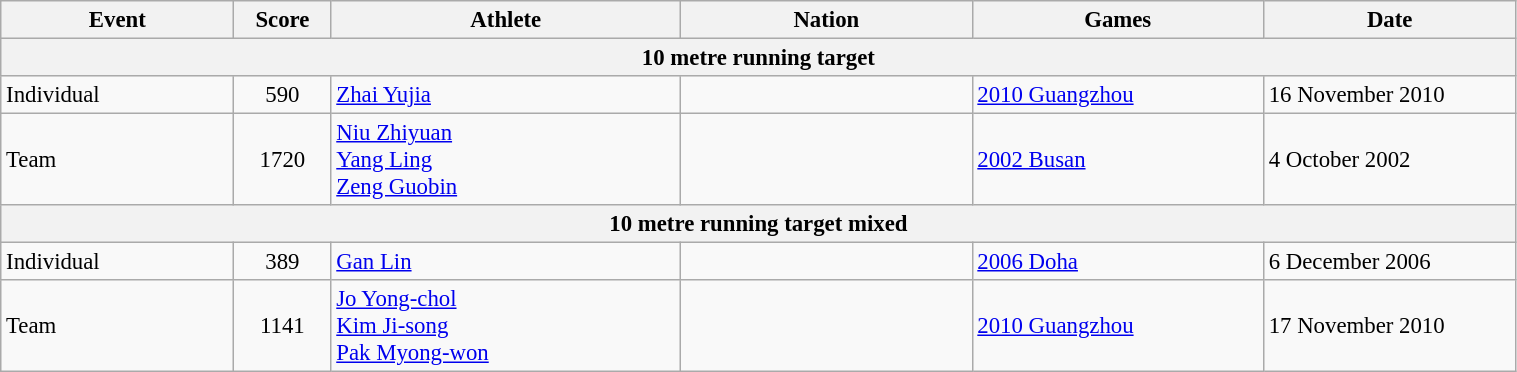<table class="wikitable" style="font-size:95%; width: 80%;">
<tr>
<th width=12%>Event</th>
<th width=5%>Score</th>
<th width=18%>Athlete</th>
<th width=15%>Nation</th>
<th width=15%>Games</th>
<th width=13%>Date</th>
</tr>
<tr>
<th colspan="6">10 metre running target</th>
</tr>
<tr>
<td>Individual</td>
<td align="center">590</td>
<td><a href='#'>Zhai Yujia</a></td>
<td></td>
<td><a href='#'>2010 Guangzhou</a></td>
<td>16 November 2010</td>
</tr>
<tr>
<td>Team</td>
<td align="center">1720</td>
<td><a href='#'>Niu Zhiyuan</a><br><a href='#'>Yang Ling</a><br><a href='#'>Zeng Guobin</a></td>
<td></td>
<td><a href='#'>2002 Busan</a></td>
<td>4 October 2002</td>
</tr>
<tr>
<th colspan="6">10 metre running target mixed</th>
</tr>
<tr>
<td>Individual</td>
<td align="center">389</td>
<td><a href='#'>Gan Lin</a></td>
<td></td>
<td><a href='#'>2006 Doha</a></td>
<td>6 December 2006</td>
</tr>
<tr>
<td>Team</td>
<td align="center">1141</td>
<td><a href='#'>Jo Yong-chol</a><br><a href='#'>Kim Ji-song</a><br><a href='#'>Pak Myong-won</a></td>
<td></td>
<td><a href='#'>2010 Guangzhou</a></td>
<td>17 November 2010</td>
</tr>
</table>
